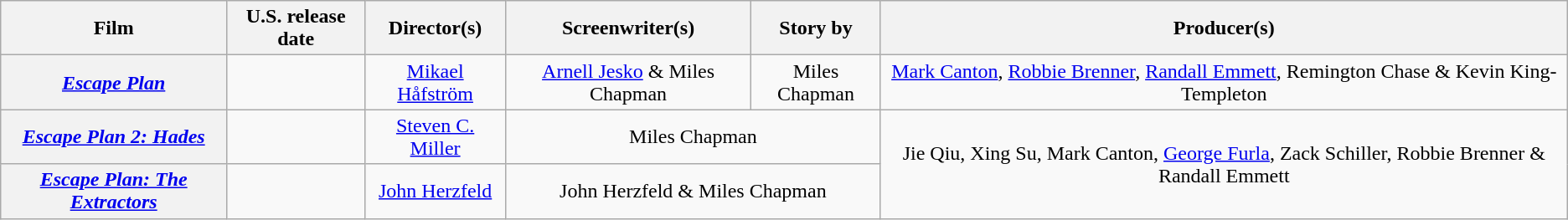<table class="wikitable plainrowheaders" style="text-align:center;">
<tr>
<th>Film</th>
<th>U.S. release date</th>
<th>Director(s)</th>
<th>Screenwriter(s)</th>
<th>Story by</th>
<th>Producer(s)</th>
</tr>
<tr>
<th scope="row"><em><a href='#'>Escape Plan</a></em></th>
<td style="text-align:left"></td>
<td><a href='#'>Mikael Håfström</a></td>
<td><a href='#'>Arnell Jesko</a> & Miles Chapman</td>
<td>Miles Chapman</td>
<td><a href='#'>Mark Canton</a>, <a href='#'>Robbie Brenner</a>, <a href='#'>Randall Emmett</a>, Remington Chase & Kevin King-Templeton</td>
</tr>
<tr>
<th scope="row"><em><a href='#'>Escape Plan 2: Hades</a></em></th>
<td style="text-align:left"></td>
<td><a href='#'>Steven C. Miller</a></td>
<td colspan="2">Miles Chapman</td>
<td rowspan="2">Jie Qiu, Xing Su, Mark Canton, <a href='#'>George Furla</a>, Zack Schiller, Robbie Brenner & Randall Emmett</td>
</tr>
<tr>
<th scope="row"><em><a href='#'>Escape Plan: The Extractors</a></em></th>
<td style="text-align:left"></td>
<td><a href='#'>John Herzfeld</a></td>
<td colspan="2">John Herzfeld & Miles Chapman</td>
</tr>
</table>
